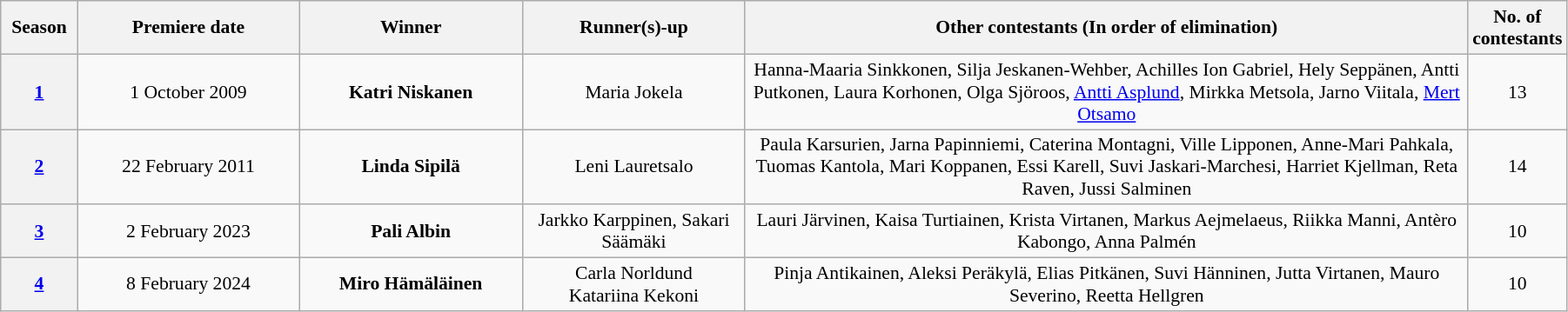<table class="wikitable" style="font-size:90%; width:95%; text-align:center">
<tr>
<th style="width:5%;">Season</th>
<th style="width:15%;">Premiere date</th>
<th width=15%>Winner</th>
<th width=15%>Runner(s)-up</th>
<th style="width:50%;">Other contestants (In order of elimination)</th>
<th style="width:7%;">No. of contestants</th>
</tr>
<tr>
<th><a href='#'>1</a></th>
<td>1 October 2009</td>
<td><strong>Katri Niskanen</strong></td>
<td>Maria Jokela</td>
<td>Hanna-Maaria Sinkkonen, Silja Jeskanen-Wehber, Achilles Ion Gabriel, Hely Seppänen, Antti Putkonen, Laura Korhonen, Olga Sjöroos, <a href='#'>Antti Asplund</a>, Mirkka Metsola, Jarno Viitala, <a href='#'>Mert Otsamo</a></td>
<td>13</td>
</tr>
<tr>
<th><a href='#'>2</a></th>
<td>22 February 2011</td>
<td><strong>Linda Sipilä</strong></td>
<td>Leni Lauretsalo</td>
<td>Paula Karsurien, Jarna Papinniemi, Caterina Montagni, Ville Lipponen, Anne-Mari Pahkala, Tuomas Kantola, Mari Koppanen, Essi Karell, Suvi Jaskari-Marchesi, Harriet Kjellman, Reta Raven, Jussi Salminen</td>
<td>14</td>
</tr>
<tr>
<th><a href='#'>3</a></th>
<td>2 February 2023</td>
<td><strong>Pali Albin</strong></td>
<td>Jarkko Karppinen, Sakari Säämäki</td>
<td>Lauri Järvinen, Kaisa Turtiainen, Krista Virtanen, Markus Aejmelaeus, Riikka Manni, Antèro Kabongo, Anna Palmén</td>
<td>10</td>
</tr>
<tr>
<th><a href='#'>4</a></th>
<td>8 February 2024</td>
<td><strong>Miro Hämäläinen</strong></td>
<td>Carla Norldund<br>Katariina Kekoni</td>
<td>Pinja Antikainen, Aleksi Peräkylä, Elias Pitkänen, Suvi Hänninen, Jutta Virtanen, Mauro Severino, Reetta Hellgren</td>
<td>10</td>
</tr>
</table>
